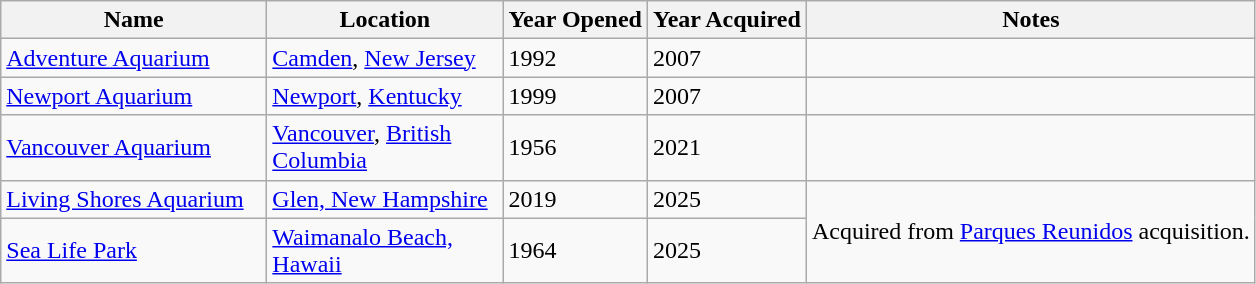<table class="wikitable sortable">
<tr>
<th style="width:170px;">Name</th>
<th style="width:150px;">Location</th>
<th>Year Opened</th>
<th>Year Acquired</th>
<th>Notes</th>
</tr>
<tr>
<td><a href='#'>Adventure Aquarium</a></td>
<td><a href='#'>Camden</a>, <a href='#'>New Jersey</a></td>
<td>1992</td>
<td>2007</td>
<td></td>
</tr>
<tr>
<td><a href='#'>Newport Aquarium</a></td>
<td><a href='#'>Newport</a>, <a href='#'>Kentucky</a></td>
<td>1999</td>
<td>2007</td>
<td></td>
</tr>
<tr>
<td><a href='#'>Vancouver Aquarium</a></td>
<td><a href='#'>Vancouver</a>, <a href='#'>British Columbia</a></td>
<td>1956</td>
<td>2021</td>
<td></td>
</tr>
<tr>
<td><a href='#'>Living Shores Aquarium</a></td>
<td><a href='#'>Glen, New Hampshire</a></td>
<td>2019</td>
<td>2025</td>
<td rowspan="2">Acquired from <a href='#'>Parques Reunidos</a> acquisition.</td>
</tr>
<tr>
<td><a href='#'>Sea Life Park</a></td>
<td><a href='#'>Waimanalo Beach, Hawaii</a></td>
<td>1964</td>
<td>2025</td>
</tr>
</table>
